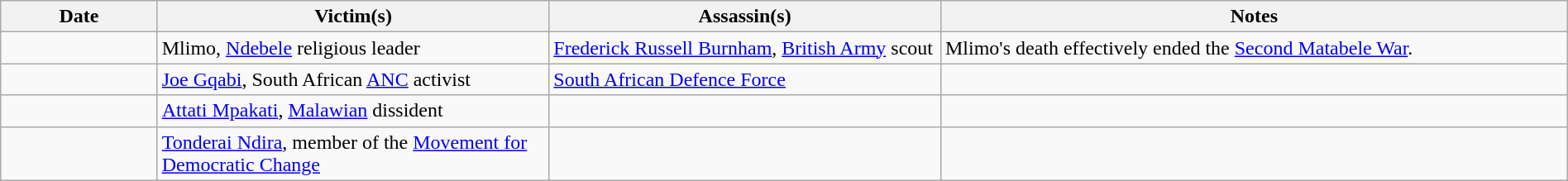<table class="wikitable sortable" style="width:100%">
<tr>
<th style="width:10%">Date</th>
<th style="width:25%">Victim(s)</th>
<th style="width:25%">Assassin(s)</th>
<th style="width:40%">Notes</th>
</tr>
<tr>
<td></td>
<td>Mlimo, <a href='#'>Ndebele</a> religious leader</td>
<td><a href='#'>Frederick Russell Burnham</a>, <a href='#'>British Army</a> scout</td>
<td>Mlimo's death effectively ended the <a href='#'>Second Matabele War</a>.</td>
</tr>
<tr>
<td></td>
<td><a href='#'>Joe Gqabi</a>, South African <a href='#'>ANC</a> activist</td>
<td><a href='#'>South African Defence Force</a></td>
<td></td>
</tr>
<tr>
<td></td>
<td><a href='#'>Attati Mpakati</a>, <a href='#'>Malawian</a> dissident</td>
<td></td>
<td></td>
</tr>
<tr>
<td></td>
<td><a href='#'>Tonderai Ndira</a>, member of the <a href='#'>Movement for Democratic Change</a></td>
<td></td>
<td></td>
</tr>
</table>
